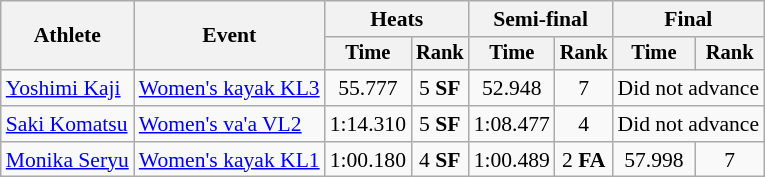<table class="wikitable" style="font-size:90%">
<tr>
<th rowspan=2>Athlete</th>
<th rowspan=2>Event</th>
<th colspan=2>Heats</th>
<th colspan=2>Semi-final</th>
<th colspan=2>Final</th>
</tr>
<tr style="font-size:95%">
<th>Time</th>
<th>Rank</th>
<th>Time</th>
<th>Rank</th>
<th>Time</th>
<th>Rank</th>
</tr>
<tr align=center>
<td align=left><a href='#'>Yoshimi Kaji</a></td>
<td align=left><a href='#'>Women's kayak KL3</a></td>
<td>55.777</td>
<td>5 <strong>SF</strong></td>
<td>52.948</td>
<td>7</td>
<td colspan=2>Did not advance</td>
</tr>
<tr align=center>
<td align=left><a href='#'>Saki Komatsu</a></td>
<td align=left><a href='#'>Women's va'a VL2</a></td>
<td>1:14.310</td>
<td>5 <strong>SF</strong></td>
<td>1:08.477</td>
<td>4</td>
<td colspan=2>Did not advance</td>
</tr>
<tr align=center>
<td align=left><a href='#'>Monika Seryu</a></td>
<td align=left><a href='#'>Women's kayak KL1</a></td>
<td>1:00.180</td>
<td>4 <strong>SF</strong></td>
<td>1:00.489</td>
<td>2 <strong>FA</strong></td>
<td>57.998</td>
<td>7</td>
</tr>
</table>
